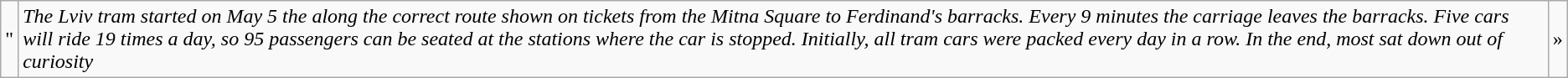<table class="wikitable">
<tr>
<td>"</td>
<td><em>The Lviv tram started on May 5 the along the correct route shown on tickets from the Mitna Square to Ferdinand's barracks. Every 9 minutes the carriage leaves the barracks. Five cars will ride 19 times a day, so 95 passengers can be seated at the stations where the car is stopped. Initially, all tram cars were packed every day in a row. In the end, most sat down out of curiosity</em></td>
<td>»</td>
</tr>
</table>
